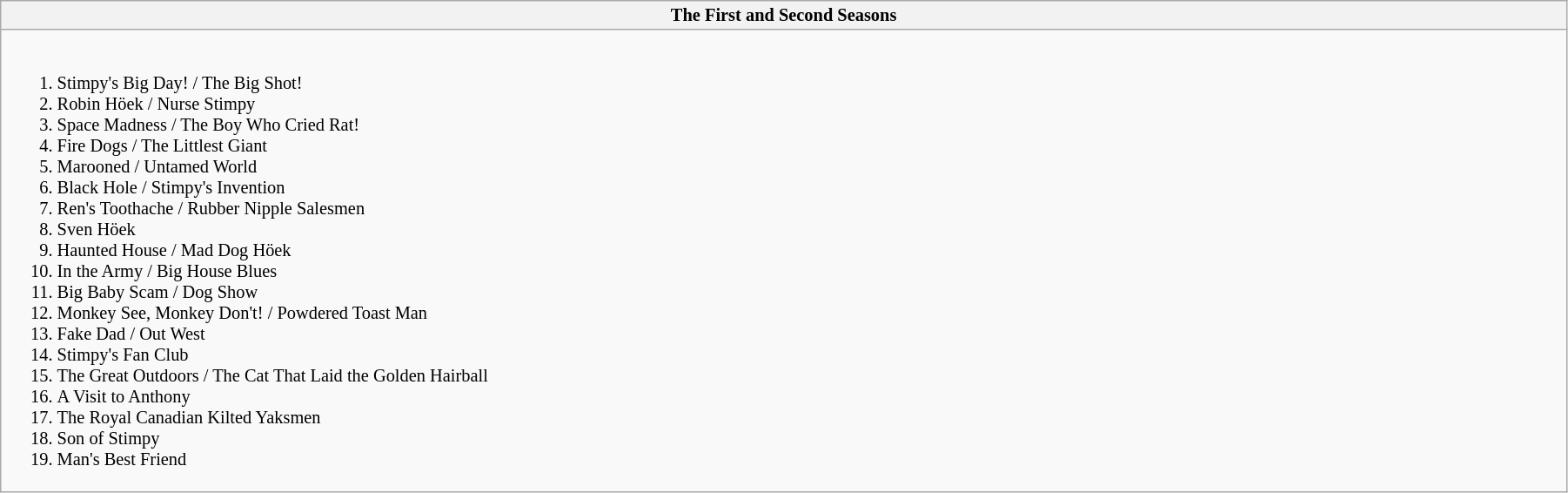<table class="wikitable" style="font-size:85%; width: 95%;">
<tr>
<th>The First and Second Seasons</th>
</tr>
<tr>
<td><br><ol><li>Stimpy's Big Day! / The Big Shot!</li><li>Robin Höek / Nurse Stimpy</li><li>Space Madness / The Boy Who Cried Rat!</li><li>Fire Dogs / The Littlest Giant</li><li>Marooned / Untamed World</li><li>Black Hole / Stimpy's Invention</li><li>Ren's Toothache / Rubber Nipple Salesmen</li><li>Sven Höek</li><li>Haunted House / Mad Dog Höek</li><li>In the Army / Big House Blues</li><li>Big Baby Scam / Dog Show</li><li>Monkey See, Monkey Don't! / Powdered Toast Man</li><li>Fake Dad / Out West</li><li>Stimpy's Fan Club</li><li>The Great Outdoors / The Cat That Laid the Golden Hairball</li><li>A Visit to Anthony</li><li>The Royal Canadian Kilted Yaksmen</li><li>Son of Stimpy</li><li>Man's Best Friend</li></ol></td>
</tr>
</table>
